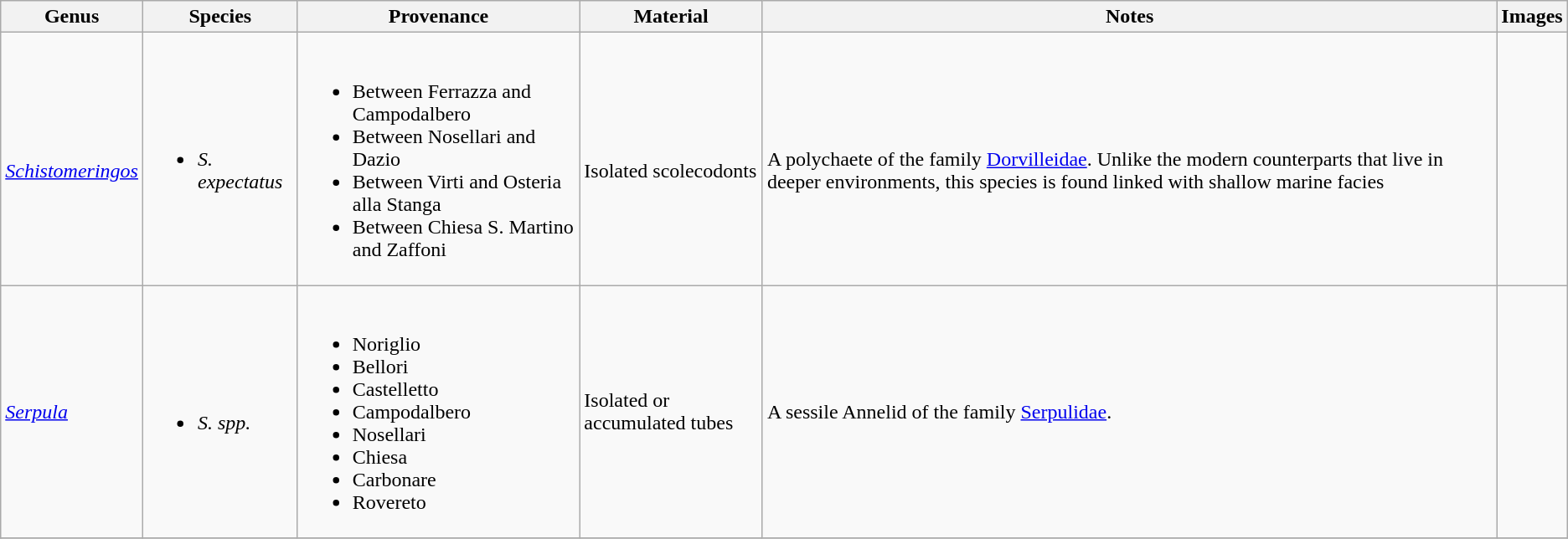<table class = "wikitable">
<tr>
<th>Genus</th>
<th>Species</th>
<th>Provenance</th>
<th>Material</th>
<th>Notes</th>
<th>Images</th>
</tr>
<tr>
<td><br><em><a href='#'>Schistomeringos</a></em></td>
<td><br><ul><li><em>S. expectatus</em></li></ul></td>
<td><br><ul><li>Between Ferrazza and Campodalbero</li><li>Between Nosellari and Dazio</li><li>Between Virti and Osteria alla Stanga</li><li>Between Chiesa S. Martino and Zaffoni</li></ul></td>
<td><br>Isolated scolecodonts</td>
<td><br>A polychaete  of the family <a href='#'>Dorvilleidae</a>. Unlike the modern counterparts that live in deeper environments, this species is found linked with shallow marine facies</td>
<td><br></td>
</tr>
<tr>
<td><em><a href='#'>Serpula</a></em></td>
<td><br><ul><li><em>S. spp.</em></li></ul></td>
<td><br><ul><li>Noriglio</li><li>Bellori</li><li>Castelletto</li><li>Campodalbero</li><li>Nosellari</li><li>Chiesa</li><li>Carbonare</li><li>Rovereto</li></ul></td>
<td>Isolated or accumulated tubes</td>
<td>A sessile Annelid of the family <a href='#'>Serpulidae</a>.</td>
<td></td>
</tr>
<tr>
</tr>
</table>
